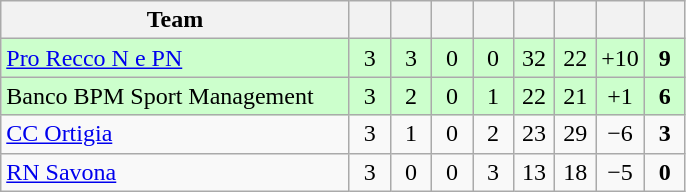<table class="wikitable" style="text-align:center;">
<tr>
<th width=225>Team</th>
<th width=20></th>
<th width=20></th>
<th width=20></th>
<th width=20></th>
<th width=20></th>
<th width=20></th>
<th width=20></th>
<th width=20></th>
</tr>
<tr style="background:#cfc;">
<td align="left"> <a href='#'>Pro Recco N e PN</a></td>
<td>3</td>
<td>3</td>
<td>0</td>
<td>0</td>
<td>32</td>
<td>22</td>
<td>+10</td>
<td><strong>9</strong></td>
</tr>
<tr style="background:#cfc;">
<td align="left"> Banco BPM Sport Management</td>
<td>3</td>
<td>2</td>
<td>0</td>
<td>1</td>
<td>22</td>
<td>21</td>
<td>+1</td>
<td><strong>6</strong></td>
</tr>
<tr>
<td align="left"> <a href='#'>CC Ortigia</a></td>
<td>3</td>
<td>1</td>
<td>0</td>
<td>2</td>
<td>23</td>
<td>29</td>
<td>−6</td>
<td><strong>3</strong></td>
</tr>
<tr>
<td align="left"> <a href='#'>RN Savona</a></td>
<td>3</td>
<td>0</td>
<td>0</td>
<td>3</td>
<td>13</td>
<td>18</td>
<td>−5</td>
<td><strong>0</strong></td>
</tr>
</table>
